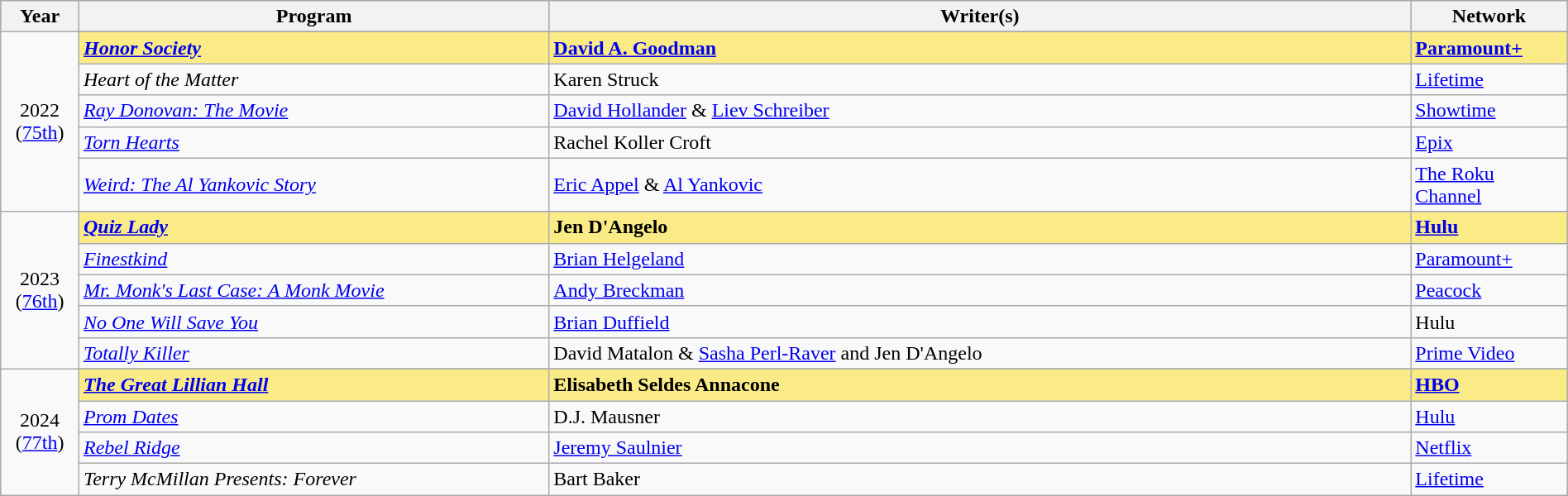<table class="wikitable" style="width:100%">
<tr bgcolor="#bebebe">
<th width="5%">Year</th>
<th width="30%">Program</th>
<th width="55%">Writer(s)</th>
<th width="10%">Network</th>
</tr>
<tr>
<td rowspan="6" style="text-align:center">2022<br>(<a href='#'>75th</a>)<br></td>
</tr>
<tr style="background:#FAEB86">
<td><strong><em><a href='#'>Honor Society</a></em></strong></td>
<td><strong><a href='#'>David A. Goodman</a></strong></td>
<td><strong><a href='#'>Paramount+</a></strong></td>
</tr>
<tr>
<td><em>Heart of the Matter</em></td>
<td>Karen Struck</td>
<td><a href='#'>Lifetime</a></td>
</tr>
<tr>
<td><em><a href='#'>Ray Donovan: The Movie</a></em></td>
<td><a href='#'>David Hollander</a> & <a href='#'>Liev Schreiber</a></td>
<td><a href='#'>Showtime</a></td>
</tr>
<tr>
<td><em><a href='#'>Torn Hearts</a></em></td>
<td>Rachel Koller Croft</td>
<td><a href='#'>Epix</a></td>
</tr>
<tr>
<td><em><a href='#'>Weird: The Al Yankovic Story</a></em></td>
<td><a href='#'>Eric Appel</a> & <a href='#'>Al Yankovic</a></td>
<td><a href='#'>The Roku Channel</a></td>
</tr>
<tr>
<td rowspan="6" style="text-align:center">2023<br>(<a href='#'>76th</a>)<br></td>
</tr>
<tr style="background:#FAEB86">
<td><strong><em><a href='#'>Quiz Lady</a></em></strong></td>
<td><strong>Jen D'Angelo</strong></td>
<td><strong><a href='#'>Hulu</a></strong></td>
</tr>
<tr>
<td><em><a href='#'>Finestkind</a></em></td>
<td><a href='#'>Brian Helgeland</a></td>
<td><a href='#'>Paramount+</a></td>
</tr>
<tr>
<td><em><a href='#'>Mr. Monk's Last Case: A Monk Movie</a></em></td>
<td><a href='#'>Andy Breckman</a></td>
<td><a href='#'>Peacock</a></td>
</tr>
<tr>
<td><em><a href='#'>No One Will Save You</a></em></td>
<td><a href='#'>Brian Duffield</a></td>
<td>Hulu</td>
</tr>
<tr>
<td><em><a href='#'>Totally Killer</a></em></td>
<td>David Matalon & <a href='#'>Sasha Perl-Raver</a> and Jen D'Angelo</td>
<td><a href='#'>Prime Video</a></td>
</tr>
<tr>
<td rowspan="5" style="text-align:center">2024<br>(<a href='#'>77th</a>)<br></td>
</tr>
<tr style="background:#FAEB86">
<td><strong><em><a href='#'>The Great Lillian Hall</a></em></strong></td>
<td><strong>Elisabeth Seldes Annacone</strong></td>
<td><strong><a href='#'>HBO</a></strong></td>
</tr>
<tr>
<td><em><a href='#'>Prom Dates</a></em></td>
<td>D.J. Mausner</td>
<td><a href='#'>Hulu</a></td>
</tr>
<tr>
<td><em><a href='#'>Rebel Ridge</a></em></td>
<td><a href='#'>Jeremy Saulnier</a></td>
<td><a href='#'>Netflix</a></td>
</tr>
<tr>
<td><em>Terry McMillan Presents: Forever</em></td>
<td>Bart Baker</td>
<td><a href='#'>Lifetime</a></td>
</tr>
</table>
